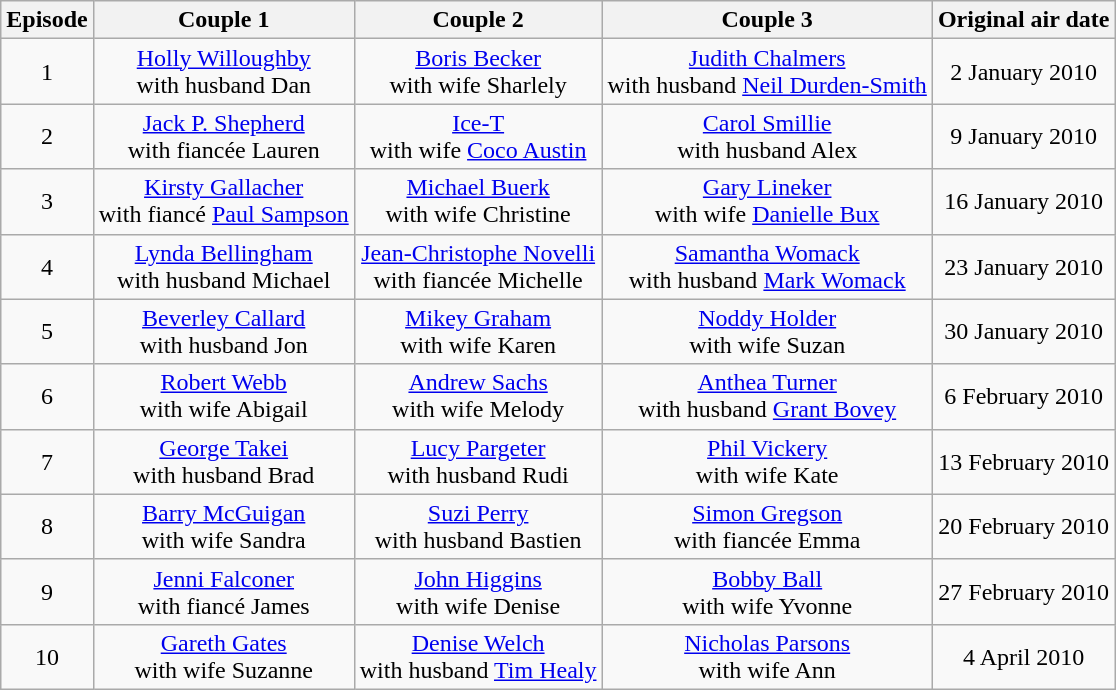<table class="wikitable sortable" style="text-align:center;">
<tr>
<th>Episode</th>
<th>Couple 1</th>
<th>Couple 2</th>
<th>Couple 3</th>
<th>Original air date</th>
</tr>
<tr>
<td>1</td>
<td><a href='#'>Holly Willoughby</a><br>with husband Dan</td>
<td><a href='#'>Boris Becker</a><br>with wife Sharlely</td>
<td><a href='#'>Judith Chalmers</a><br>with husband <a href='#'>Neil Durden-Smith</a></td>
<td>2 January 2010</td>
</tr>
<tr>
<td>2</td>
<td><a href='#'>Jack P. Shepherd</a><br>with fiancée Lauren</td>
<td><a href='#'>Ice-T</a><br>with wife <a href='#'>Coco Austin</a></td>
<td><a href='#'>Carol Smillie</a><br>with husband Alex</td>
<td>9 January 2010</td>
</tr>
<tr>
<td>3</td>
<td><a href='#'>Kirsty Gallacher</a><br>with fiancé <a href='#'>Paul Sampson</a></td>
<td><a href='#'>Michael Buerk</a><br>with wife Christine</td>
<td><a href='#'>Gary Lineker</a><br>with wife <a href='#'>Danielle Bux</a></td>
<td>16 January 2010</td>
</tr>
<tr>
<td>4</td>
<td><a href='#'>Lynda Bellingham</a><br>with husband Michael</td>
<td><a href='#'>Jean-Christophe Novelli</a><br>with fiancée Michelle</td>
<td><a href='#'>Samantha Womack</a><br>with husband <a href='#'>Mark Womack</a></td>
<td>23 January 2010</td>
</tr>
<tr>
<td>5</td>
<td><a href='#'>Beverley Callard</a><br>with husband Jon</td>
<td><a href='#'>Mikey Graham</a><br>with wife Karen</td>
<td><a href='#'>Noddy Holder</a><br>with wife Suzan</td>
<td>30 January 2010</td>
</tr>
<tr>
<td>6</td>
<td><a href='#'>Robert Webb</a><br>with wife Abigail</td>
<td><a href='#'>Andrew Sachs</a><br>with wife Melody</td>
<td><a href='#'>Anthea Turner</a><br>with husband <a href='#'>Grant Bovey</a></td>
<td>6 February 2010</td>
</tr>
<tr>
<td>7</td>
<td><a href='#'>George Takei</a><br>with husband Brad</td>
<td><a href='#'>Lucy Pargeter</a><br>with husband Rudi</td>
<td><a href='#'>Phil Vickery</a><br>with wife Kate</td>
<td>13 February 2010</td>
</tr>
<tr>
<td>8</td>
<td><a href='#'>Barry McGuigan</a><br>with wife Sandra</td>
<td><a href='#'>Suzi Perry</a><br>with husband Bastien</td>
<td><a href='#'>Simon Gregson</a><br>with fiancée Emma</td>
<td>20 February 2010</td>
</tr>
<tr>
<td>9</td>
<td><a href='#'>Jenni Falconer</a><br>with fiancé James</td>
<td><a href='#'>John Higgins</a><br>with wife Denise</td>
<td><a href='#'>Bobby Ball</a><br>with wife Yvonne</td>
<td>27 February 2010</td>
</tr>
<tr>
<td>10</td>
<td><a href='#'>Gareth Gates</a><br>with wife Suzanne</td>
<td><a href='#'>Denise Welch</a><br>with husband <a href='#'>Tim Healy</a></td>
<td><a href='#'>Nicholas Parsons</a><br>with wife Ann</td>
<td>4 April 2010</td>
</tr>
</table>
